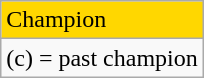<table class="wikitable">
<tr style="background:gold">
<td>Champion</td>
</tr>
<tr>
<td>(c) = past champion</td>
</tr>
</table>
